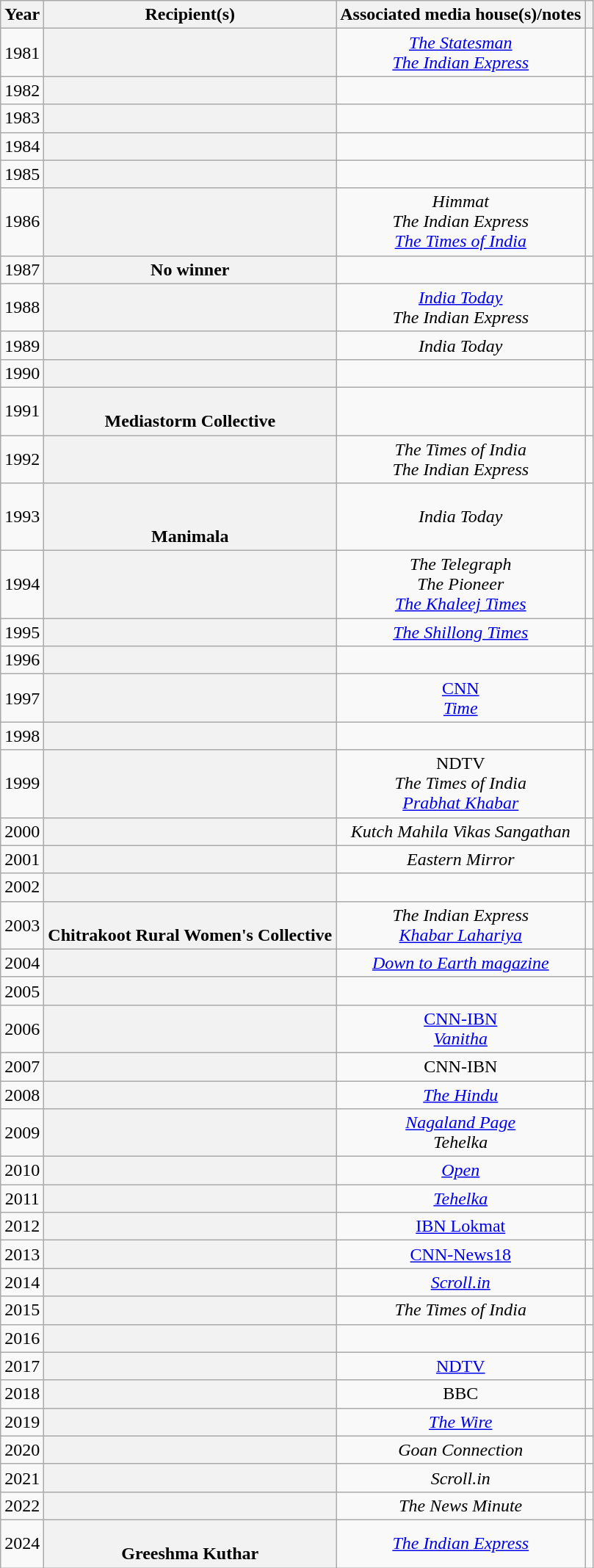<table class="wikitable sortable plainrowheaders" style="text-align:center">
<tr>
<th scope="col">Year</th>
<th scope="col">Recipient(s)</th>
<th scope="col">Associated media house(s)/notes</th>
<th scope="col" class="unsortable"></th>
</tr>
<tr>
<td>1981</td>
<th scope="row"></th>
<td><em><a href='#'>The Statesman</a><br><a href='#'>The Indian Express</a></em></td>
<td style="text-align: center;"></td>
</tr>
<tr>
<td>1982</td>
<th scope="row"><br></th>
<td><br></td>
<td style="text-align: center;"></td>
</tr>
<tr>
<td>1983</td>
<th scope="row"><br></th>
<td></td>
<td style="text-align: center;"></td>
</tr>
<tr>
<td>1984</td>
<th scope="row"></th>
<td></td>
<td style="text-align: center;"></td>
</tr>
<tr>
<td>1985</td>
<th scope="row"></th>
<td></td>
<td style="text-align: center;"></td>
</tr>
<tr>
<td>1986</td>
<th scope="row"></th>
<td><em>Himmat<br>The Indian Express<br><a href='#'>The Times of India</a></em></td>
<td style="text-align: center;"></td>
</tr>
<tr>
<td>1987</td>
<th scope="row">No winner</th>
<td></td>
<td style="text-align: center;"></td>
</tr>
<tr>
<td>1988</td>
<th scope="row"></th>
<td><em><a href='#'>India Today</a></em><br><em>The Indian Express</em></td>
<td style="text-align: center;"></td>
</tr>
<tr>
<td>1989</td>
<th scope="row"></th>
<td><em>India Today</em></td>
<td style="text-align: center;"></td>
</tr>
<tr>
<td>1990</td>
<th scope="row"></th>
<td></td>
<td style="text-align: center;"></td>
</tr>
<tr>
<td>1991</td>
<th scope="row"><br>Mediastorm Collective</th>
<td><br></td>
<td style="text-align: center;"></td>
</tr>
<tr>
<td>1992</td>
<th scope="row"><br></th>
<td><em>The Times of India<br>The Indian Express</em></td>
<td style="text-align: center;"></td>
</tr>
<tr>
<td>1993</td>
<th scope="row"><br><br>Manimala</th>
<td><em>India Today</em></td>
<td style="text-align: center;"></td>
</tr>
<tr>
<td>1994</td>
<th scope="row"></th>
<td><em>The Telegraph<br>The Pioneer<br><a href='#'>The Khaleej Times</a></em></td>
<td style="text-align: center;"></td>
</tr>
<tr>
<td>1995</td>
<th scope="row"></th>
<td><em><a href='#'>The Shillong Times</a></em></td>
<td style="text-align: center;"></td>
</tr>
<tr>
<td>1996</td>
<th scope="row"><br></th>
<td><br></td>
<td style="text-align: center;"></td>
</tr>
<tr>
<td>1997</td>
<th scope="row"></th>
<td><a href='#'>CNN</a><br><em><a href='#'>Time</a></em></td>
<td style="text-align: center;"></td>
</tr>
<tr>
<td>1998</td>
<th scope="row"></th>
<td></td>
<td style="text-align: center;"></td>
</tr>
<tr>
<td>1999</td>
<th scope="row"><br><br></th>
<td>NDTV<br><em>The Times of India<br><a href='#'>Prabhat Khabar</a></em></td>
<td style="text-align: center;"><br><br></td>
</tr>
<tr>
<td>2000</td>
<th scope="row"></th>
<td><em>Kutch Mahila Vikas Sangathan</em></td>
<td style="text-align: center;"></td>
</tr>
<tr>
<td>2001</td>
<th scope="row"></th>
<td><em>Eastern Mirror</em></td>
<td style="text-align: center;"></td>
</tr>
<tr>
<td>2002</td>
<th scope="row"></th>
<td></td>
<td style="text-align: center;"></td>
</tr>
<tr>
<td>2003</td>
<th scope="row"><br>Chitrakoot Rural Women's Collective</th>
<td><em>The Indian Express</em><br><em><a href='#'>Khabar Lahariya</a></em></td>
<td style="text-align: center;"><br></td>
</tr>
<tr>
<td>2004</td>
<th scope="row"></th>
<td><a href='#'><em>Down to Earth magazine</em></a></td>
<td style="text-align: center;"></td>
</tr>
<tr>
<td>2005</td>
<th scope="row"></th>
<td></td>
<td style="text-align: center;"></td>
</tr>
<tr>
<td>2006</td>
<th scope="row"><br></th>
<td><a href='#'>CNN-IBN</a><br><em><a href='#'>Vanitha</a></em></td>
<td style="text-align: center;"></td>
</tr>
<tr>
<td>2007</td>
<th scope="row"></th>
<td>CNN-IBN</td>
<td style="text-align: center;"></td>
</tr>
<tr>
<td>2008</td>
<th scope="row"><br></th>
<td><em><a href='#'>The Hindu</a></em></td>
<td style="text-align: center;"></td>
</tr>
<tr>
<td>2009</td>
<th scope="row"><br></th>
<td><em><a href='#'>Nagaland Page</a><br>Tehelka</em></td>
<td style="text-align: center;"></td>
</tr>
<tr>
<td>2010</td>
<th scope="row"></th>
<td><a href='#'><em>Open</em></a></td>
<td style="text-align: center;"></td>
</tr>
<tr>
<td>2011</td>
<th scope="row"></th>
<td><em><a href='#'>Tehelka</a></em></td>
<td style="text-align: center;"></td>
</tr>
<tr>
<td>2012</td>
<th scope="row"></th>
<td><a href='#'>IBN Lokmat</a></td>
<td style="text-align: center;"></td>
</tr>
<tr>
<td>2013</td>
<th scope="row"></th>
<td><a href='#'>CNN-News18</a></td>
<td style="text-align: center;"></td>
</tr>
<tr>
<td>2014</td>
<th scope="row"></th>
<td><em><a href='#'>Scroll.in</a></em></td>
<td style="text-align: center;"></td>
</tr>
<tr>
<td>2015</td>
<th scope="row"><br></th>
<td><em>The Times of India</em><br></td>
<td style="text-align: center;"></td>
</tr>
<tr>
<td>2016</td>
<th scope="row"></th>
<td></td>
<td style="text-align: center;"></td>
</tr>
<tr>
<td>2017</td>
<th scope="row"></th>
<td><a href='#'>NDTV</a></td>
<td style="text-align: center;"></td>
</tr>
<tr>
<td>2018</td>
<th scope="row"></th>
<td>BBC</td>
<td style="text-align: center;"></td>
</tr>
<tr>
<td>2019</td>
<th scope="row"><br></th>
<td><em><a href='#'>The Wire</a></em><br></td>
<td></td>
</tr>
<tr>
<td>2020</td>
<th scope="row"></th>
<td><em>Goan Connection</em></td>
<td></td>
</tr>
<tr>
<td>2021</td>
<th scope="row"></th>
<td><em>Scroll.in</em></td>
<td></td>
</tr>
<tr>
<td>2022</td>
<th scope="row"></th>
<td><em>The News Minute</em></td>
<td></td>
</tr>
<tr>
<td>2024</td>
<th scope="row"> <br>Greeshma Kuthar</th>
<td><em><a href='#'>The Indian Express</a></em> <br></td>
<td></td>
</tr>
</table>
